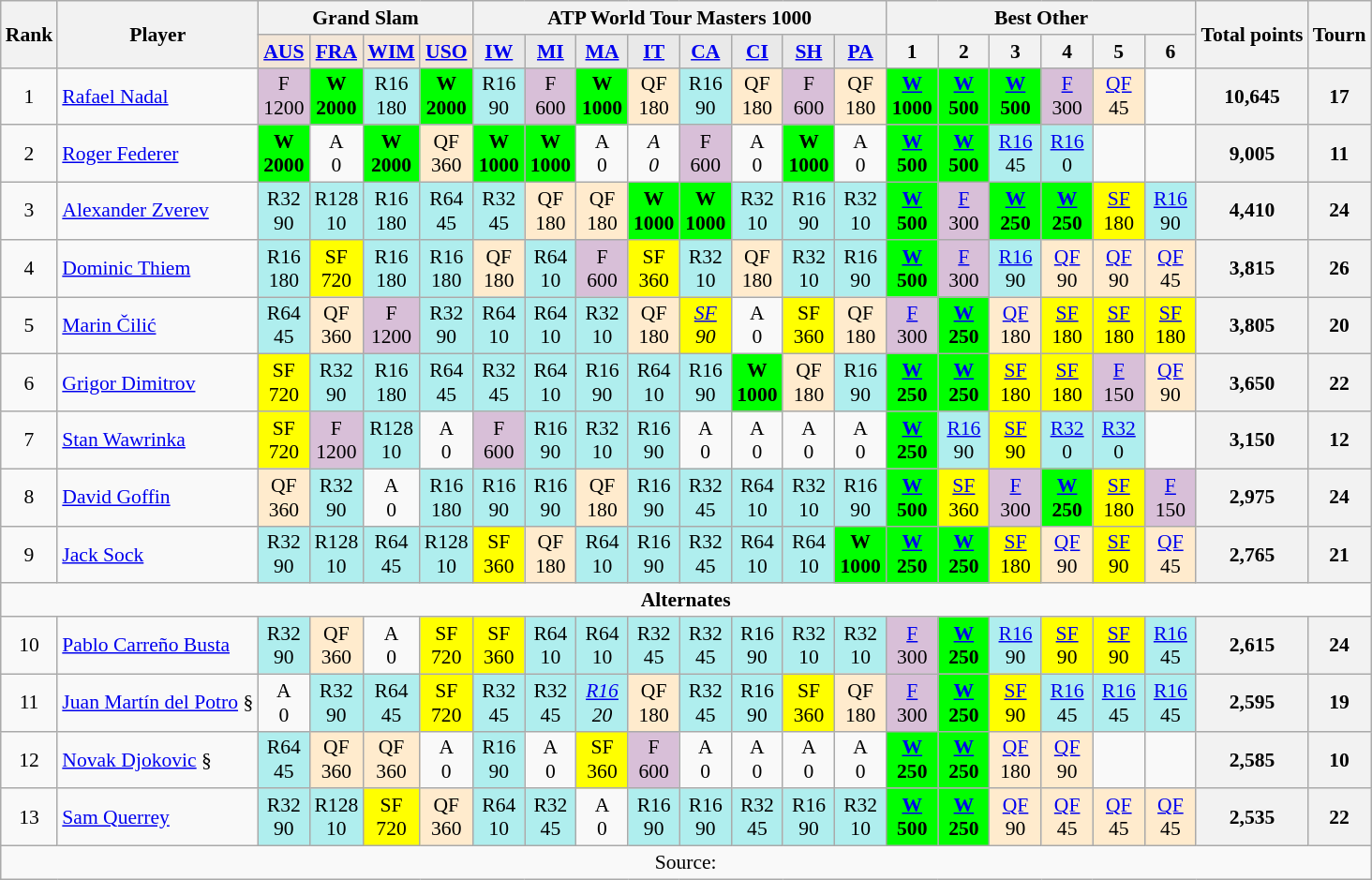<table class=wikitable style=font-size:90%;text-align:center>
<tr>
<th rowspan=2>Rank</th>
<th rowspan="2">Player</th>
<th colspan=4>Grand Slam</th>
<th colspan=8>ATP World Tour Masters 1000</th>
<th colspan=6>Best Other</th>
<th rowspan=2>Total points</th>
<th rowspan=2>Tourn</th>
</tr>
<tr>
<td style="background:#f3e6d7; width:30px;"><strong><a href='#'>AUS</a></strong></td>
<td style="background:#f3e6d7; width:30px;"><strong><a href='#'>FRA</a></strong></td>
<td style="background:#f3e6d7; width:30px;"><strong><a href='#'>WIM</a></strong></td>
<td style="background:#f3e6d7; width:30px;"><strong><a href='#'>USO</a></strong></td>
<td style="background:#e9e9e9; width:30px;"><strong><a href='#'>IW</a></strong></td>
<td style="background:#e9e9e9; width:30px;"><strong><a href='#'>MI</a></strong></td>
<td style="background:#e9e9e9; width:30px;"><strong><a href='#'>MA</a></strong></td>
<td style="background:#e9e9e9; width:30px;"><strong><a href='#'>IT</a></strong></td>
<td style="background:#e9e9e9; width:30px;"><strong><a href='#'>CA</a></strong></td>
<td style="background:#e9e9e9; width:30px;"><strong><a href='#'>CI</a></strong></td>
<td style="background:#e9e9e9; width:30px;"><strong><a href='#'>SH</a></strong></td>
<td style="background:#e9e9e9; width:30px;"><strong><a href='#'>PA</a></strong></td>
<th width=30>1</th>
<th width=30>2</th>
<th width=30>3</th>
<th width=30>4</th>
<th width=30>5</th>
<th width=30>6</th>
</tr>
<tr>
<td>1</td>
<td align="left"> <a href='#'>Rafael Nadal</a></td>
<td bgcolor=thistle>F<br>1200</td>
<td bgcolor=lime><strong>W<br>2000</strong></td>
<td bgcolor=#afeeee>R16<br>180</td>
<td bgcolor=lime><strong>W<br>2000</strong></td>
<td bgcolor=#afeeee>R16<br>90</td>
<td bgcolor=thistle>F<br>600</td>
<td bgcolor=lime><strong>W<br>1000</strong></td>
<td bgcolor=#ffebcd>QF<br>180</td>
<td bgcolor=#afeeee>R16<br>90</td>
<td bgcolor=#ffebcd>QF<br>180</td>
<td bgcolor=thistle>F<br>600</td>
<td bgcolor=#ffebcd>QF<br>180</td>
<td bgcolor=lime><strong><a href='#'>W</a><br>1000</strong></td>
<td bgcolor=lime><strong><a href='#'>W</a><br>500</strong></td>
<td bgcolor=lime><strong><a href='#'>W</a><br>500</strong></td>
<td bgcolor=thistle><a href='#'>F</a><br>300</td>
<td bgcolor=#ffebcd><a href='#'>QF</a><br>45</td>
<td bgcolor=></td>
<th>10,645</th>
<th>17</th>
</tr>
<tr>
<td>2</td>
<td align="left"> <a href='#'>Roger Federer</a></td>
<td bgcolor=lime><strong>W<br>2000</strong></td>
<td bgcolor=>A<br>0</td>
<td bgcolor=lime><strong>W<br>2000</strong></td>
<td bgcolor=#ffebcd>QF<br>360</td>
<td bgcolor=lime><strong>W<br>1000</strong></td>
<td bgcolor=lime><strong>W<br>1000</strong></td>
<td bgcolor=>A<br>0</td>
<td bgcolor=><em>A<br>0</em></td>
<td bgcolor=thistle>F<br>600</td>
<td>A<br>0</td>
<td bgcolor=lime><strong>W<br>1000</strong></td>
<td bgcolor=>A<br>0</td>
<td bgcolor=lime><strong><a href='#'>W</a><br>500</strong></td>
<td bgcolor=lime><strong><a href='#'>W</a><br>500</strong></td>
<td bgcolor=#afeeee><a href='#'>R16</a><br>45</td>
<td bgcolor=#afeeee><a href='#'>R16</a><br>0</td>
<td bgcolor=></td>
<td bgcolor=></td>
<th>9,005</th>
<th>11</th>
</tr>
<tr>
<td>3</td>
<td align="left" nowrap> <a href='#'>Alexander Zverev</a></td>
<td bgcolor=#afeeee>R32<br>90</td>
<td bgcolor=#afeeee>R128<br>10</td>
<td bgcolor=#afeeee>R16<br>180</td>
<td bgcolor=#afeeee>R64<br>45</td>
<td bgcolor=#afeeee>R32<br>45</td>
<td bgcolor=#ffebcd>QF<br>180</td>
<td bgcolor=#ffebcd>QF<br>180</td>
<td bgcolor=lime><strong>W<br>1000</strong></td>
<td bgcolor=lime><strong>W<br>1000</strong></td>
<td bgcolor=#afeeee>R32<br>10</td>
<td bgcolor=#afeeee>R16<br>90</td>
<td bgcolor=#afeeee>R32<br>10</td>
<td bgcolor=lime><strong><a href='#'>W</a><br>500</strong></td>
<td bgcolor=thistle><a href='#'>F</a><br>300</td>
<td bgcolor=lime><strong><a href='#'>W</a><br>250</strong></td>
<td bgcolor=lime><strong><a href='#'>W</a><br>250</strong></td>
<td bgcolor=yellow><a href='#'>SF</a><br>180</td>
<td bgcolor=#afeeee><a href='#'>R16</a><br>90</td>
<th>4,410</th>
<th>24</th>
</tr>
<tr>
<td>4</td>
<td align="left"> <a href='#'>Dominic Thiem</a></td>
<td bgcolor=#afeeee>R16<br>180</td>
<td bgcolor=yellow>SF<br>720</td>
<td bgcolor=#afeeee>R16<br>180</td>
<td bgcolor=#afeeee>R16<br>180</td>
<td bgcolor=#ffebcd>QF<br>180</td>
<td bgcolor=#afeeee>R64<br>10</td>
<td bgcolor=thistle>F<br>600</td>
<td bgcolor=yellow>SF<br>360</td>
<td bgcolor=#afeeee>R32<br>10</td>
<td bgcolor=#ffebcd>QF<br>180</td>
<td bgcolor=#afeeee>R32<br>10</td>
<td bgcolor=#afeeee>R16<br>90</td>
<td bgcolor=lime><strong><a href='#'>W</a><br>500</strong></td>
<td bgcolor=thistle><a href='#'>F</a><br>300</td>
<td bgcolor=#afeeee><a href='#'>R16</a><br>90</td>
<td bgcolor=#ffebcd><a href='#'>QF</a><br>90</td>
<td bgcolor=#ffebcd><a href='#'>QF</a><br>90</td>
<td bgcolor=#ffebcd><a href='#'>QF</a><br>45</td>
<th>3,815</th>
<th>26</th>
</tr>
<tr>
<td>5</td>
<td align="left"> <a href='#'>Marin Čilić</a></td>
<td bgcolor=#afeeee>R64<br>45</td>
<td bgcolor=#ffebcd>QF<br>360</td>
<td bgcolor=thistle>F<br>1200</td>
<td bgcolor=#afeeee>R32<br>90</td>
<td bgcolor=#afeeee>R64<br>10</td>
<td bgcolor=#afeeee>R64<br>10</td>
<td bgcolor=#afeeee>R32<br>10</td>
<td bgcolor=#ffebcd>QF<br>180</td>
<td bgcolor=yellow><em><a href='#'>SF</a><br>90</em></td>
<td bgcolor=>A<br>0</td>
<td bgcolor=yellow>SF<br>360</td>
<td bgcolor=#ffebcd>QF<br>180</td>
<td bgcolor=thistle><a href='#'>F</a><br>300</td>
<td bgcolor=lime><strong><a href='#'>W</a><br>250</strong></td>
<td bgcolor=#ffebcd><a href='#'>QF</a><br>180</td>
<td bgcolor=yellow><a href='#'>SF</a><br>180</td>
<td bgcolor=yellow><a href='#'>SF</a><br>180</td>
<td bgcolor=yellow><a href='#'>SF</a><br>180</td>
<th>3,805</th>
<th>20</th>
</tr>
<tr>
<td>6</td>
<td align="left"> <a href='#'>Grigor Dimitrov</a></td>
<td bgcolor=yellow>SF<br>720</td>
<td bgcolor=#afeeee>R32<br>90</td>
<td bgcolor=#afeeee>R16<br>180</td>
<td bgcolor=#afeeee>R64<br>45</td>
<td bgcolor=#afeeee>R32<br>45</td>
<td bgcolor=#afeeee>R64<br>10</td>
<td bgcolor=#afeeee>R16<br>90</td>
<td bgcolor=#afeeee>R64<br>10</td>
<td bgcolor=#afeeee>R16<br>90</td>
<td bgcolor=lime><strong>W<br>1000</strong></td>
<td bgcolor=#ffebcd>QF<br>180</td>
<td bgcolor=#afeeee>R16<br>90</td>
<td bgcolor=lime><strong><a href='#'>W</a><br>250</strong></td>
<td bgcolor=lime><strong><a href='#'>W</a><br>250</strong></td>
<td bgcolor=yellow><a href='#'>SF</a><br>180</td>
<td bgcolor=yellow><a href='#'>SF</a><br>180</td>
<td bgcolor=thistle><a href='#'>F</a><br>150</td>
<td bgcolor=#ffebcd><a href='#'>QF</a><br>90</td>
<th>3,650</th>
<th>22</th>
</tr>
<tr>
<td>7</td>
<td align="left"> <a href='#'>Stan Wawrinka</a> </td>
<td bgcolor=yellow>SF<br>720</td>
<td bgcolor=thistle>F<br>1200</td>
<td bgcolor=#afeeee>R128<br>10</td>
<td bgcolor=>A<br>0</td>
<td bgcolor=thistle>F<br>600</td>
<td bgcolor=#afeeee>R16<br>90</td>
<td bgcolor=#afeeee>R32<br>10</td>
<td bgcolor=#afeeee>R16<br>90</td>
<td bgcolor=>A<br>0</td>
<td bgcolor=>A<br>0</td>
<td bgcolor=>A<br>0</td>
<td bgcolor=>A<br>0</td>
<td bgcolor=lime><strong><a href='#'>W</a><br>250</strong></td>
<td bgcolor=#afeeee><a href='#'>R16</a><br>90</td>
<td bgcolor=yellow><a href='#'>SF</a><br>90</td>
<td bgcolor=#afeeee><a href='#'>R32</a><br>0</td>
<td bgcolor=#afeeee><a href='#'>R32</a><br>0</td>
<td bgcolor=></td>
<th>3,150</th>
<th>12</th>
</tr>
<tr>
<td>8</td>
<td align="left"> <a href='#'>David Goffin</a></td>
<td bgcolor=#ffebcd>QF<br>360</td>
<td bgcolor=#afeeee>R32<br>90</td>
<td bgcolor=>A<br>0</td>
<td bgcolor=#afeeee>R16<br>180</td>
<td bgcolor=#afeeee>R16<br>90</td>
<td bgcolor=#afeeee>R16<br>90</td>
<td bgcolor=#ffebcd>QF<br>180</td>
<td bgcolor=#afeeee>R16<br>90</td>
<td bgcolor=#afeeee>R32<br>45</td>
<td bgcolor=#afeeee>R64<br>10</td>
<td bgcolor=#afeeee>R32<br>10</td>
<td bgcolor=#afeeee>R16<br>90</td>
<td bgcolor=lime><strong><a href='#'>W</a><br>500</strong></td>
<td bgcolor=yellow><a href='#'>SF</a><br>360</td>
<td bgcolor=thistle><a href='#'>F</a><br>300</td>
<td bgcolor=lime><strong><a href='#'>W</a><br>250</strong></td>
<td bgcolor=yellow><a href='#'>SF</a><br>180</td>
<td bgcolor=thistle><a href='#'>F</a><br>150</td>
<th>2,975</th>
<th>24</th>
</tr>
<tr>
<td>9</td>
<td align="left"> <a href='#'>Jack Sock</a></td>
<td bgcolor=#afeeee>R32<br>90</td>
<td bgcolor=#afeeee>R128<br>10</td>
<td bgcolor=#afeeee>R64<br>45</td>
<td bgcolor=#afeeee>R128<br>10</td>
<td bgcolor=yellow>SF<br>360</td>
<td bgcolor=#ffebcd>QF<br>180</td>
<td bgcolor=#afeeee>R64<br>10</td>
<td bgcolor=#afeeee>R16<br>90</td>
<td bgcolor=#afeeee>R32<br>45</td>
<td bgcolor=#afeeee>R64<br>10</td>
<td bgcolor=#afeeee>R64<br>10</td>
<td bgcolor=lime><strong>W<br>1000</strong></td>
<td bgcolor=lime><strong><a href='#'>W</a><br>250</strong></td>
<td bgcolor=lime><strong><a href='#'>W</a><br>250</strong></td>
<td bgcolor=yellow><a href='#'>SF</a><br>180</td>
<td bgcolor=#ffebcd><a href='#'>QF</a><br>90</td>
<td bgcolor=yellow><a href='#'>SF</a><br>90</td>
<td bgcolor=#ffebcd><a href='#'>QF</a><br>45</td>
<th>2,765</th>
<th>21</th>
</tr>
<tr>
<td colspan="22"><strong>Alternates</strong></td>
</tr>
<tr>
<td>10</td>
<td align="left"> <a href='#'>Pablo Carreño Busta</a></td>
<td bgcolor=#afeeee>R32<br>90</td>
<td bgcolor=#ffebcd>QF<br>360</td>
<td bgcolor=>A<br>0</td>
<td bgcolor=yellow>SF<br>720</td>
<td bgcolor=yellow>SF<br>360</td>
<td bgcolor=#afeeee>R64<br>10</td>
<td bgcolor=#afeeee>R64<br>10</td>
<td bgcolor=#afeeee>R32<br>45</td>
<td bgcolor=#afeeee>R32<br>45</td>
<td bgcolor=#afeeee>R16<br>90</td>
<td bgcolor=#afeeee>R32<br>10</td>
<td bgcolor=#afeeee>R32<br>10</td>
<td bgcolor=thistle><a href='#'>F</a><br>300</td>
<td bgcolor=lime><strong><a href='#'>W</a><br>250</strong></td>
<td bgcolor=#afeeee><a href='#'>R16</a><br>90</td>
<td bgcolor=yellow><a href='#'>SF</a><br>90</td>
<td bgcolor=yellow><a href='#'>SF</a><br>90</td>
<td bgcolor=#afeeee><a href='#'>R16</a><br>45</td>
<th>2,615</th>
<th>24</th>
</tr>
<tr>
<td>11</td>
<td align="left" nowrap> <a href='#'>Juan Martín del Potro</a> §</td>
<td>A<br>0</td>
<td bgcolor=#afeeee>R32<br>90</td>
<td bgcolor=#afeeee>R64<br>45</td>
<td bgcolor=yellow>SF<br>720</td>
<td bgcolor=#afeeee>R32<br>45</td>
<td bgcolor=#afeeee>R32<br>45</td>
<td bgcolor=#afeeee><em><a href='#'>R16</a></em><br><em>20</em></td>
<td bgcolor=#ffebcd>QF<br>180</td>
<td bgcolor=#afeeee>R32<br>45</td>
<td bgcolor=#afeeee>R16<br>90</td>
<td bgcolor=yellow>SF<br>360</td>
<td bgcolor=#ffebcd>QF<br>180</td>
<td bgcolor=thistle><a href='#'>F</a><br>300</td>
<td bgcolor=lime><strong><a href='#'>W</a><br>250</strong></td>
<td bgcolor=yellow><a href='#'>SF</a><br>90</td>
<td bgcolor=#afeeee><a href='#'>R16</a><br>45</td>
<td bgcolor=#afeeee><a href='#'>R16</a><br>45</td>
<td bgcolor=#afeeee><a href='#'>R16</a><br>45</td>
<th>2,595</th>
<th>19</th>
</tr>
<tr>
<td>12</td>
<td align="left"> <a href='#'>Novak Djokovic</a> §</td>
<td bgcolor=#afeeee>R64<br>45</td>
<td bgcolor=#ffebcd>QF<br>360</td>
<td bgcolor=#ffebcd>QF<br>360</td>
<td bgcolor=>A<br>0</td>
<td bgcolor=#afeeee>R16<br>90</td>
<td>A<br>0</td>
<td bgcolor=yellow>SF<br>360</td>
<td bgcolor=thistle>F<br>600</td>
<td bgcolor=>A<br>0</td>
<td bgcolor=>A<br>0</td>
<td bgcolor=>A<br>0</td>
<td bgcolor=>A<br>0</td>
<td bgcolor=lime><strong><a href='#'>W</a><br>250</strong></td>
<td bgcolor=lime><strong><a href='#'>W</a><br>250</strong></td>
<td bgcolor=#ffebcd><a href='#'>QF</a><br>180</td>
<td bgcolor=#ffebcd><a href='#'>QF</a><br>90</td>
<td bgcolor=></td>
<td bgcolor=></td>
<th>2,585</th>
<th>10</th>
</tr>
<tr>
<td>13</td>
<td align="left"> <a href='#'>Sam Querrey</a></td>
<td bgcolor=#afeeee>R32<br>90</td>
<td bgcolor=#afeeee>R128<br>10</td>
<td bgcolor=yellow>SF<br>720</td>
<td bgcolor=#ffebcd>QF<br>360</td>
<td bgcolor=#afeeee>R64<br>10</td>
<td bgcolor=#afeeee>R32<br>45</td>
<td bgcolor=>A<br>0</td>
<td bgcolor=#afeeee>R16<br>90</td>
<td bgcolor=#afeeee>R16<br>90</td>
<td bgcolor=#afeeee>R32<br>45</td>
<td bgcolor=#afeeee>R16<br>90</td>
<td bgcolor=#afeeee>R32<br>10</td>
<td bgcolor=lime><strong><a href='#'>W</a><br>500</strong></td>
<td bgcolor=lime><strong><a href='#'>W</a><br>250</strong></td>
<td bgcolor=#ffebcd><a href='#'>QF</a><br>90</td>
<td bgcolor=#ffebcd><a href='#'>QF</a><br>45</td>
<td bgcolor=#ffebcd><a href='#'>QF</a><br>45</td>
<td bgcolor=#ffebcd><a href='#'>QF</a><br>45</td>
<th>2,535</th>
<th>22</th>
</tr>
<tr>
<td colspan="22">Source:</td>
</tr>
</table>
